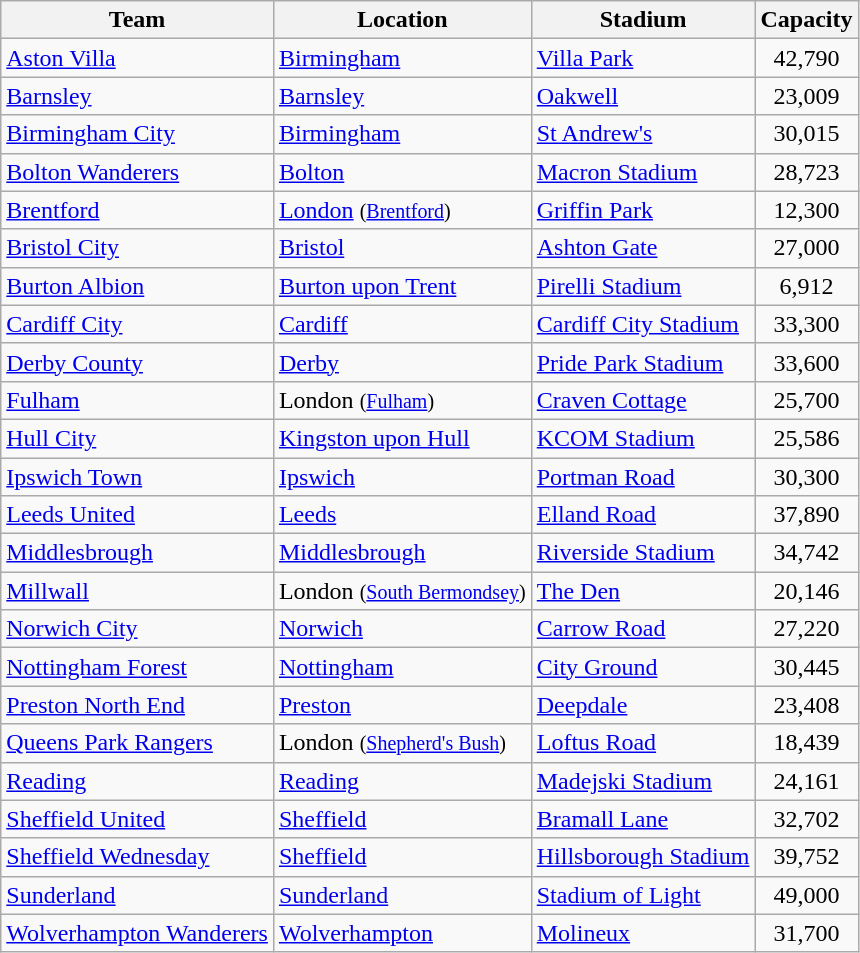<table class="wikitable sortable">
<tr>
<th>Team</th>
<th>Location</th>
<th>Stadium</th>
<th>Capacity</th>
</tr>
<tr>
<td><a href='#'>Aston Villa</a></td>
<td><a href='#'>Birmingham</a></td>
<td><a href='#'>Villa Park</a></td>
<td align="center">42,790</td>
</tr>
<tr>
<td><a href='#'>Barnsley</a></td>
<td><a href='#'>Barnsley</a></td>
<td><a href='#'>Oakwell</a></td>
<td style="text-align:center;">23,009</td>
</tr>
<tr>
<td><a href='#'>Birmingham City</a></td>
<td><a href='#'>Birmingham</a></td>
<td><a href='#'>St Andrew's</a></td>
<td style="text-align:center;">30,015</td>
</tr>
<tr>
<td><a href='#'>Bolton Wanderers</a></td>
<td><a href='#'>Bolton</a></td>
<td><a href='#'>Macron Stadium</a></td>
<td style="text-align:center;">28,723</td>
</tr>
<tr>
<td><a href='#'>Brentford</a></td>
<td><a href='#'>London</a> <small>(<a href='#'>Brentford</a>)</small></td>
<td><a href='#'>Griffin Park</a></td>
<td style="text-align:center;">12,300</td>
</tr>
<tr>
<td><a href='#'>Bristol City</a></td>
<td><a href='#'>Bristol</a></td>
<td><a href='#'>Ashton Gate</a></td>
<td style="text-align:center;">27,000</td>
</tr>
<tr>
<td><a href='#'>Burton Albion</a></td>
<td><a href='#'>Burton upon Trent</a></td>
<td><a href='#'>Pirelli Stadium</a></td>
<td style="text-align:center;">6,912</td>
</tr>
<tr>
<td><a href='#'>Cardiff City</a></td>
<td><a href='#'>Cardiff</a></td>
<td><a href='#'>Cardiff City Stadium</a></td>
<td align="center">33,300</td>
</tr>
<tr>
<td><a href='#'>Derby County</a></td>
<td><a href='#'>Derby</a></td>
<td><a href='#'>Pride Park Stadium</a></td>
<td align="center">33,600</td>
</tr>
<tr>
<td><a href='#'>Fulham</a></td>
<td>London <small>(<a href='#'>Fulham</a>)</small></td>
<td><a href='#'>Craven Cottage</a></td>
<td align="center">25,700</td>
</tr>
<tr>
<td><a href='#'>Hull City</a></td>
<td><a href='#'>Kingston upon Hull</a></td>
<td><a href='#'>KCOM Stadium</a></td>
<td align="center">25,586</td>
</tr>
<tr>
<td><a href='#'>Ipswich Town</a></td>
<td><a href='#'>Ipswich</a></td>
<td><a href='#'>Portman Road</a></td>
<td align="center">30,300</td>
</tr>
<tr>
<td><a href='#'>Leeds United</a></td>
<td><a href='#'>Leeds</a></td>
<td><a href='#'>Elland Road</a></td>
<td align="center">37,890</td>
</tr>
<tr>
<td><a href='#'>Middlesbrough</a></td>
<td><a href='#'>Middlesbrough</a></td>
<td><a href='#'>Riverside Stadium</a></td>
<td align="center">34,742</td>
</tr>
<tr>
<td><a href='#'>Millwall</a></td>
<td>London <small>(<a href='#'>South Bermondsey</a>)</small></td>
<td><a href='#'>The Den</a></td>
<td align="center">20,146</td>
</tr>
<tr>
<td><a href='#'>Norwich City</a></td>
<td><a href='#'>Norwich</a></td>
<td><a href='#'>Carrow Road</a></td>
<td align="center">27,220</td>
</tr>
<tr>
<td><a href='#'>Nottingham Forest</a></td>
<td><a href='#'>Nottingham</a></td>
<td><a href='#'>City Ground</a></td>
<td align="center">30,445</td>
</tr>
<tr>
<td><a href='#'>Preston North End</a></td>
<td><a href='#'>Preston</a></td>
<td><a href='#'>Deepdale</a></td>
<td align="center">23,408</td>
</tr>
<tr>
<td><a href='#'>Queens Park Rangers</a></td>
<td>London <small>(<a href='#'>Shepherd's Bush</a>)</small></td>
<td><a href='#'>Loftus Road</a></td>
<td align="center">18,439</td>
</tr>
<tr>
<td><a href='#'>Reading</a></td>
<td><a href='#'>Reading</a></td>
<td><a href='#'>Madejski Stadium</a></td>
<td align="center">24,161</td>
</tr>
<tr>
<td><a href='#'>Sheffield United</a></td>
<td><a href='#'>Sheffield</a></td>
<td><a href='#'>Bramall Lane</a></td>
<td align="center">32,702</td>
</tr>
<tr>
<td><a href='#'>Sheffield Wednesday</a></td>
<td><a href='#'>Sheffield</a></td>
<td><a href='#'>Hillsborough Stadium</a></td>
<td align="center">39,752</td>
</tr>
<tr>
<td><a href='#'>Sunderland</a></td>
<td><a href='#'>Sunderland</a></td>
<td><a href='#'>Stadium of Light</a></td>
<td align="center">49,000</td>
</tr>
<tr>
<td><a href='#'>Wolverhampton Wanderers</a></td>
<td><a href='#'>Wolverhampton</a></td>
<td><a href='#'>Molineux</a></td>
<td align="center">31,700</td>
</tr>
</table>
